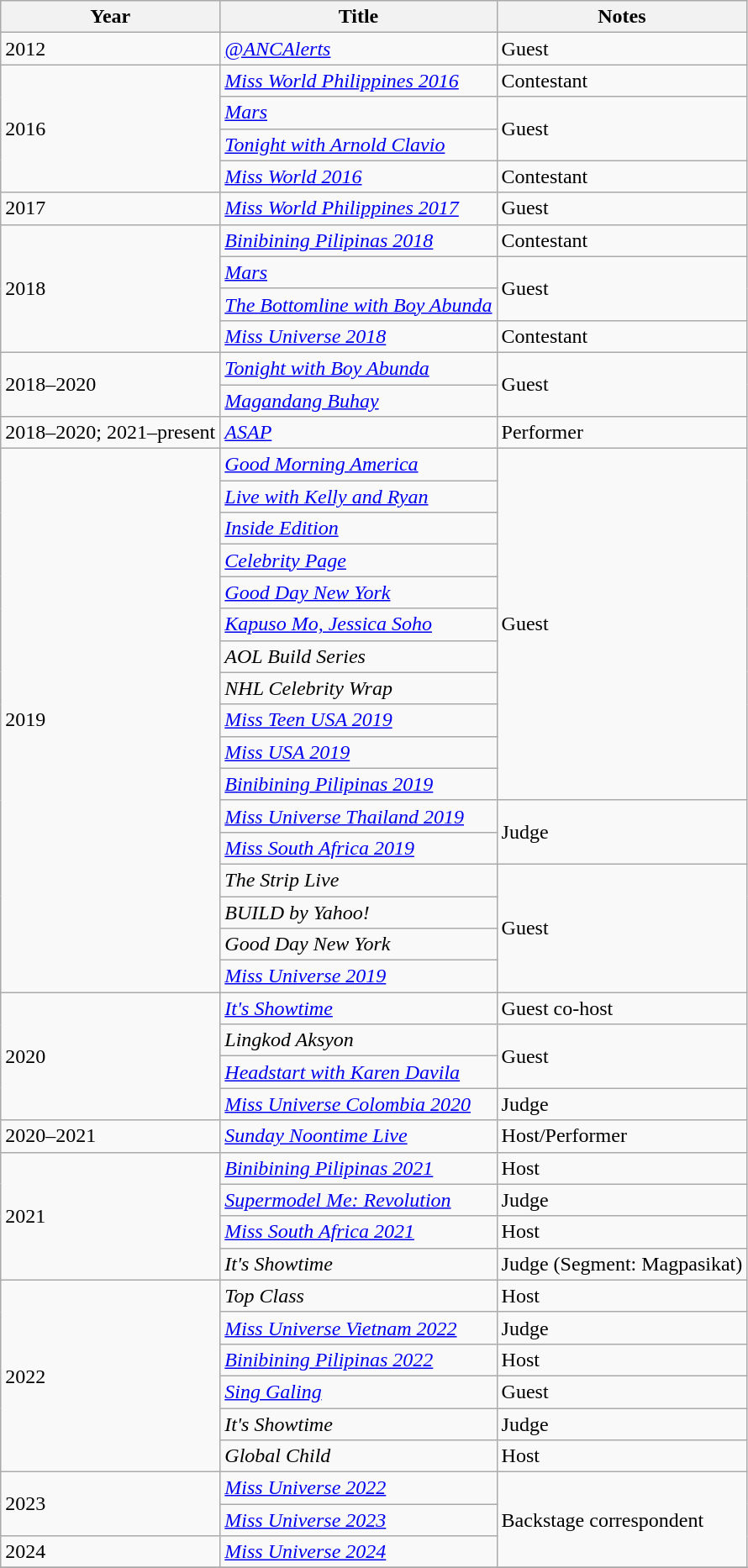<table class="wikitable sortable">
<tr>
<th>Year</th>
<th>Title</th>
<th>Notes</th>
</tr>
<tr>
<td>2012</td>
<td><em><a href='#'>@ANCAlerts</a></em></td>
<td>Guest</td>
</tr>
<tr>
<td rowspan="4">2016</td>
<td><em><a href='#'>Miss World Philippines 2016</a></em></td>
<td>Contestant</td>
</tr>
<tr>
<td><em><a href='#'>Mars</a></em></td>
<td rowspan="2">Guest</td>
</tr>
<tr>
<td><em><a href='#'>Tonight with Arnold Clavio</a></em></td>
</tr>
<tr>
<td><em><a href='#'>Miss World 2016</a></em></td>
<td>Contestant</td>
</tr>
<tr>
<td>2017</td>
<td><em><a href='#'>Miss World Philippines 2017</a></em></td>
<td>Guest</td>
</tr>
<tr>
<td rowspan="4">2018</td>
<td><em><a href='#'>Binibining Pilipinas 2018</a></em></td>
<td>Contestant</td>
</tr>
<tr>
<td><em><a href='#'>Mars</a></em></td>
<td rowspan="2">Guest</td>
</tr>
<tr>
<td><em><a href='#'>The Bottomline with Boy Abunda</a></em></td>
</tr>
<tr>
<td><em><a href='#'>Miss Universe 2018</a></em></td>
<td>Contestant</td>
</tr>
<tr>
<td rowspan="2">2018–2020</td>
<td><em><a href='#'>Tonight with Boy Abunda</a></em></td>
<td rowspan="2">Guest</td>
</tr>
<tr>
<td><em><a href='#'>Magandang Buhay</a></em></td>
</tr>
<tr>
<td>2018–2020; 2021–present</td>
<td><em><a href='#'>ASAP</a></em></td>
<td>Performer</td>
</tr>
<tr>
<td rowspan="17">2019</td>
<td><em><a href='#'>Good Morning America</a></em></td>
<td rowspan="11">Guest</td>
</tr>
<tr>
<td><em><a href='#'>Live with Kelly and Ryan</a></em></td>
</tr>
<tr>
<td><em><a href='#'>Inside Edition</a></em></td>
</tr>
<tr>
<td><em><a href='#'>Celebrity Page</a></em></td>
</tr>
<tr>
<td><em><a href='#'>Good Day New York</a></em></td>
</tr>
<tr>
<td><em><a href='#'>Kapuso Mo, Jessica Soho</a></em></td>
</tr>
<tr>
<td><em>AOL Build Series</em></td>
</tr>
<tr>
<td><em>NHL Celebrity Wrap</em></td>
</tr>
<tr>
<td><em><a href='#'>Miss Teen USA 2019</a></em></td>
</tr>
<tr>
<td><em><a href='#'>Miss USA 2019</a></em></td>
</tr>
<tr>
<td><em><a href='#'>Binibining Pilipinas 2019</a></em></td>
</tr>
<tr>
<td><em><a href='#'>Miss Universe Thailand 2019</a></em></td>
<td rowspan="2">Judge</td>
</tr>
<tr>
<td><em><a href='#'>Miss South Africa 2019</a></em></td>
</tr>
<tr>
<td><em>The Strip Live</em></td>
<td rowspan="4">Guest</td>
</tr>
<tr>
<td><em>BUILD by Yahoo!</em></td>
</tr>
<tr>
<td><em>Good Day New York</em></td>
</tr>
<tr>
<td><em><a href='#'>Miss Universe 2019</a></em></td>
</tr>
<tr>
<td rowspan="4">2020</td>
<td><em><a href='#'>It's Showtime</a></em></td>
<td>Guest co-host</td>
</tr>
<tr>
<td><em>Lingkod Aksyon</em></td>
<td rowspan="2">Guest</td>
</tr>
<tr>
<td><em><a href='#'>Headstart with Karen Davila</a></em></td>
</tr>
<tr>
<td><em><a href='#'>Miss Universe Colombia 2020</a></em></td>
<td>Judge</td>
</tr>
<tr>
<td>2020–2021</td>
<td><em><a href='#'>Sunday Noontime Live</a></em></td>
<td>Host/Performer</td>
</tr>
<tr>
<td rowspan="4">2021</td>
<td><em><a href='#'>Binibining Pilipinas 2021</a></em></td>
<td>Host</td>
</tr>
<tr>
<td><em><a href='#'>Supermodel Me: Revolution</a></em></td>
<td>Judge</td>
</tr>
<tr>
<td><em><a href='#'>Miss South Africa 2021</a></em></td>
<td>Host</td>
</tr>
<tr>
<td><em>It's Showtime</em></td>
<td>Judge (Segment: Magpasikat)</td>
</tr>
<tr>
<td rowspan="6">2022</td>
<td><em>Top Class</em></td>
<td>Host</td>
</tr>
<tr>
<td><em><a href='#'>Miss Universe Vietnam 2022</a></em></td>
<td>Judge</td>
</tr>
<tr>
<td><em><a href='#'>Binibining Pilipinas 2022</a></em></td>
<td>Host</td>
</tr>
<tr>
<td><em><a href='#'>Sing Galing</a></em></td>
<td>Guest</td>
</tr>
<tr>
<td><em>It's Showtime</em></td>
<td>Judge</td>
</tr>
<tr>
<td><em>Global Child</em></td>
<td>Host</td>
</tr>
<tr>
<td rowspan="2">2023</td>
<td><em><a href='#'>Miss Universe 2022</a></em></td>
<td rowspan="3">Backstage correspondent</td>
</tr>
<tr>
<td><em><a href='#'>Miss Universe 2023</a></em></td>
</tr>
<tr>
<td>2024</td>
<td><em><a href='#'>Miss Universe 2024</a></em></td>
</tr>
<tr>
</tr>
</table>
